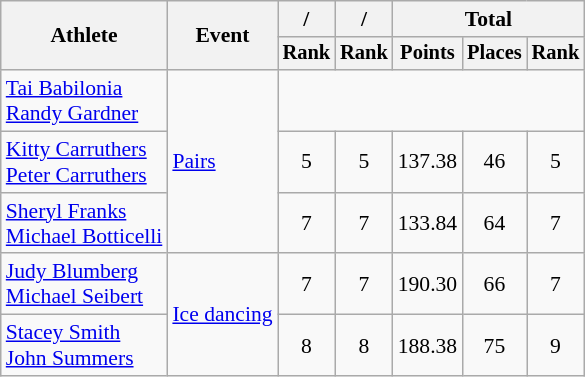<table class=wikitable style=font-size:90%;text-align:center>
<tr>
<th rowspan=2>Athlete</th>
<th rowspan=2>Event</th>
<th> / </th>
<th> / </th>
<th colspan=3>Total</th>
</tr>
<tr style=font-size:95%>
<th>Rank</th>
<th>Rank</th>
<th>Points</th>
<th>Places</th>
<th>Rank</th>
</tr>
<tr>
<td align=left><a href='#'>Tai Babilonia</a><br><a href='#'>Randy Gardner</a></td>
<td align=left rowspan=3><a href='#'>Pairs</a></td>
<td colspan=5></td>
</tr>
<tr>
<td align=left><a href='#'>Kitty Carruthers</a><br><a href='#'>Peter Carruthers</a></td>
<td>5</td>
<td>5</td>
<td>137.38</td>
<td>46</td>
<td>5</td>
</tr>
<tr>
<td align=left><a href='#'>Sheryl Franks</a><br><a href='#'>Michael Botticelli</a></td>
<td>7</td>
<td>7</td>
<td>133.84</td>
<td>64</td>
<td>7</td>
</tr>
<tr>
<td align=left><a href='#'>Judy Blumberg</a><br><a href='#'>Michael Seibert</a></td>
<td align=left rowspan=2><a href='#'>Ice dancing</a></td>
<td>7</td>
<td>7</td>
<td>190.30</td>
<td>66</td>
<td>7</td>
</tr>
<tr>
<td align=left><a href='#'>Stacey Smith</a><br><a href='#'>John Summers</a></td>
<td>8</td>
<td>8</td>
<td>188.38</td>
<td>75</td>
<td>9</td>
</tr>
</table>
